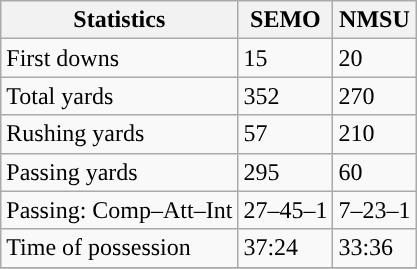<table class="wikitable" style="float: left;">
<tr>
<th>Statistics</th>
<th>SEMO</th>
<th>NMSU</th>
</tr>
<tr>
<td>First downs</td>
<td>15</td>
<td>20</td>
</tr>
<tr>
<td>Total yards</td>
<td>352</td>
<td>270</td>
</tr>
<tr>
<td>Rushing yards</td>
<td>57</td>
<td>210</td>
</tr>
<tr>
<td>Passing yards</td>
<td>295</td>
<td>60</td>
</tr>
<tr>
<td>Passing: Comp–Att–Int</td>
<td>27–45–1</td>
<td>7–23–1</td>
</tr>
<tr>
<td>Time of possession</td>
<td>37:24</td>
<td>33:36</td>
</tr>
<tr>
</tr>
</table>
